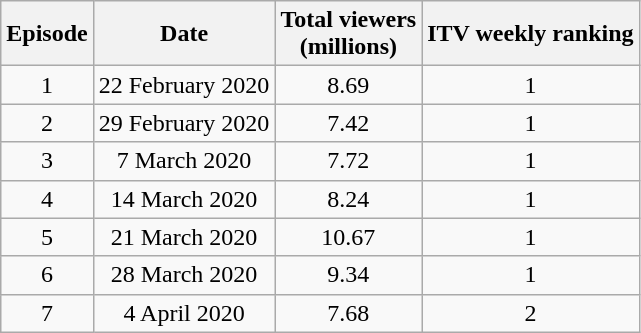<table class="wikitable" style="text-align: center;">
<tr>
<th>Episode</th>
<th>Date</th>
<th>Total viewers <br> (millions)</th>
<th>ITV weekly ranking</th>
</tr>
<tr>
<td>1</td>
<td>22 February 2020</td>
<td>8.69</td>
<td>1</td>
</tr>
<tr>
<td>2</td>
<td>29 February 2020</td>
<td>7.42</td>
<td>1</td>
</tr>
<tr>
<td>3</td>
<td>7 March 2020</td>
<td>7.72</td>
<td>1</td>
</tr>
<tr>
<td>4</td>
<td>14 March 2020</td>
<td>8.24</td>
<td>1</td>
</tr>
<tr>
<td>5</td>
<td>21 March 2020</td>
<td>10.67</td>
<td>1</td>
</tr>
<tr>
<td>6</td>
<td>28 March 2020</td>
<td>9.34</td>
<td>1</td>
</tr>
<tr>
<td>7</td>
<td>4 April 2020</td>
<td>7.68</td>
<td>2</td>
</tr>
</table>
